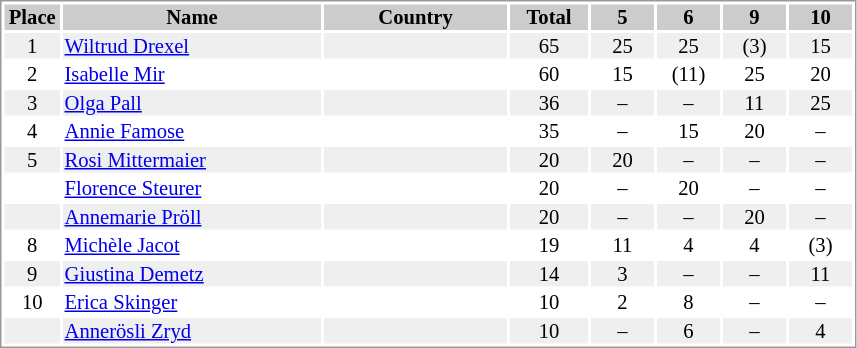<table border="0" style="border: 1px solid #999; background-color:#FFFFFF; text-align:center; font-size:86%; line-height:15px;">
<tr align="center" bgcolor="#CCCCCC">
<th width=35>Place</th>
<th width=170>Name</th>
<th width=120>Country</th>
<th width=50>Total</th>
<th width=40>5</th>
<th width=40>6</th>
<th width=40>9</th>
<th width=40>10</th>
</tr>
<tr bgcolor="#EFEFEF">
<td>1</td>
<td align="left"><a href='#'>Wiltrud Drexel</a></td>
<td align="left"></td>
<td>65</td>
<td>25</td>
<td>25</td>
<td>(3)</td>
<td>15</td>
</tr>
<tr>
<td>2</td>
<td align="left"><a href='#'>Isabelle Mir</a></td>
<td align="left"></td>
<td>60</td>
<td>15</td>
<td>(11)</td>
<td>25</td>
<td>20</td>
</tr>
<tr bgcolor="#EFEFEF">
<td>3</td>
<td align="left"><a href='#'>Olga Pall</a></td>
<td align="left"></td>
<td>36</td>
<td>–</td>
<td>–</td>
<td>11</td>
<td>25</td>
</tr>
<tr>
<td>4</td>
<td align="left"><a href='#'>Annie Famose</a></td>
<td align="left"></td>
<td>35</td>
<td>–</td>
<td>15</td>
<td>20</td>
<td>–</td>
</tr>
<tr bgcolor="#EFEFEF">
<td>5</td>
<td align="left"><a href='#'>Rosi Mittermaier</a></td>
<td align="left"></td>
<td>20</td>
<td>20</td>
<td>–</td>
<td>–</td>
<td>–</td>
</tr>
<tr>
<td></td>
<td align="left"><a href='#'>Florence Steurer</a></td>
<td align="left"></td>
<td>20</td>
<td>–</td>
<td>20</td>
<td>–</td>
<td>–</td>
</tr>
<tr bgcolor="#EFEFEF">
<td></td>
<td align="left"><a href='#'>Annemarie Pröll</a></td>
<td align="left"></td>
<td>20</td>
<td>–</td>
<td>–</td>
<td>20</td>
<td>–</td>
</tr>
<tr>
<td>8</td>
<td align="left"><a href='#'>Michèle Jacot</a></td>
<td align="left"></td>
<td>19</td>
<td>11</td>
<td>4</td>
<td>4</td>
<td>(3)</td>
</tr>
<tr bgcolor="#EFEFEF">
<td>9</td>
<td align="left"><a href='#'>Giustina Demetz</a></td>
<td align="left"></td>
<td>14</td>
<td>3</td>
<td>–</td>
<td>–</td>
<td>11</td>
</tr>
<tr>
<td>10</td>
<td align="left"><a href='#'>Erica Skinger</a></td>
<td align="left"></td>
<td>10</td>
<td>2</td>
<td>8</td>
<td>–</td>
<td>–</td>
</tr>
<tr bgcolor="#EFEFEF">
<td></td>
<td align="left"><a href='#'>Annerösli Zryd</a></td>
<td align="left"></td>
<td>10</td>
<td>–</td>
<td>6</td>
<td>–</td>
<td>4</td>
</tr>
</table>
